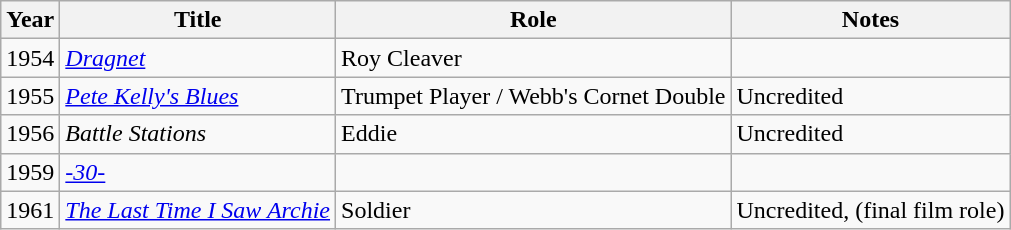<table class="wikitable">
<tr>
<th>Year</th>
<th>Title</th>
<th>Role</th>
<th>Notes</th>
</tr>
<tr>
<td>1954</td>
<td><em><a href='#'>Dragnet</a></em></td>
<td>Roy Cleaver</td>
<td></td>
</tr>
<tr>
<td>1955</td>
<td><em><a href='#'>Pete Kelly's Blues</a></em></td>
<td>Trumpet Player / Webb's Cornet Double</td>
<td>Uncredited</td>
</tr>
<tr>
<td>1956</td>
<td><em>Battle Stations</em></td>
<td>Eddie</td>
<td>Uncredited</td>
</tr>
<tr>
<td>1959</td>
<td><em><a href='#'>-30-</a></em></td>
<td></td>
<td></td>
</tr>
<tr>
<td>1961</td>
<td><em><a href='#'>The Last Time I Saw Archie</a></em></td>
<td>Soldier</td>
<td>Uncredited, (final film role)</td>
</tr>
</table>
